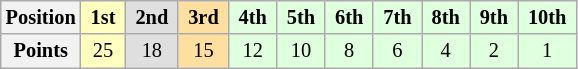<table class="wikitable" style="font-size:85%; text-align:center">
<tr>
<th>Position</th>
<td style="background:#ffffbf;"> <strong>1st</strong> </td>
<td style="background:#dfdfdf;"> <strong>2nd</strong> </td>
<td style="background:#ffdf9f;"> <strong>3rd</strong> </td>
<td style="background:#dfffdf;"> <strong>4th</strong> </td>
<td style="background:#dfffdf;"> <strong>5th</strong> </td>
<td style="background:#dfffdf;"> <strong>6th</strong> </td>
<td style="background:#dfffdf;"> <strong>7th</strong> </td>
<td style="background:#dfffdf;"> <strong>8th</strong> </td>
<td style="background:#dfffdf;"> <strong>9th</strong> </td>
<td style="background:#dfffdf;"> <strong>10th</strong> </td>
</tr>
<tr>
<th>Points</th>
<td style="background:#ffffbf;">25</td>
<td style="background:#dfdfdf;">18</td>
<td style="background:#ffdf9f;">15</td>
<td style="background:#dfffdf;">12</td>
<td style="background:#dfffdf;">10</td>
<td style="background:#dfffdf;">8</td>
<td style="background:#dfffdf;">6</td>
<td style="background:#dfffdf;">4</td>
<td style="background:#dfffdf;">2</td>
<td style="background:#dfffdf;">1</td>
</tr>
</table>
